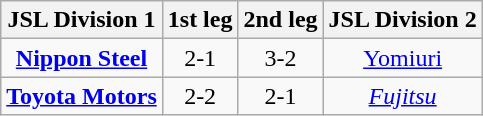<table class="wikitable">
<tr align=center>
<th>JSL Division 1</th>
<th>1st leg</th>
<th>2nd leg</th>
<th>JSL Division 2</th>
</tr>
<tr align=center>
<td><strong><a href='#'>Nippon Steel</a></strong></td>
<td>2-1</td>
<td>3-2</td>
<td><a href='#'>Yomiuri</a></td>
</tr>
<tr align=center>
<td><strong><a href='#'>Toyota Motors</a></strong></td>
<td>2-2</td>
<td>2-1</td>
<td><em><a href='#'>Fujitsu</a></em></td>
</tr>
</table>
